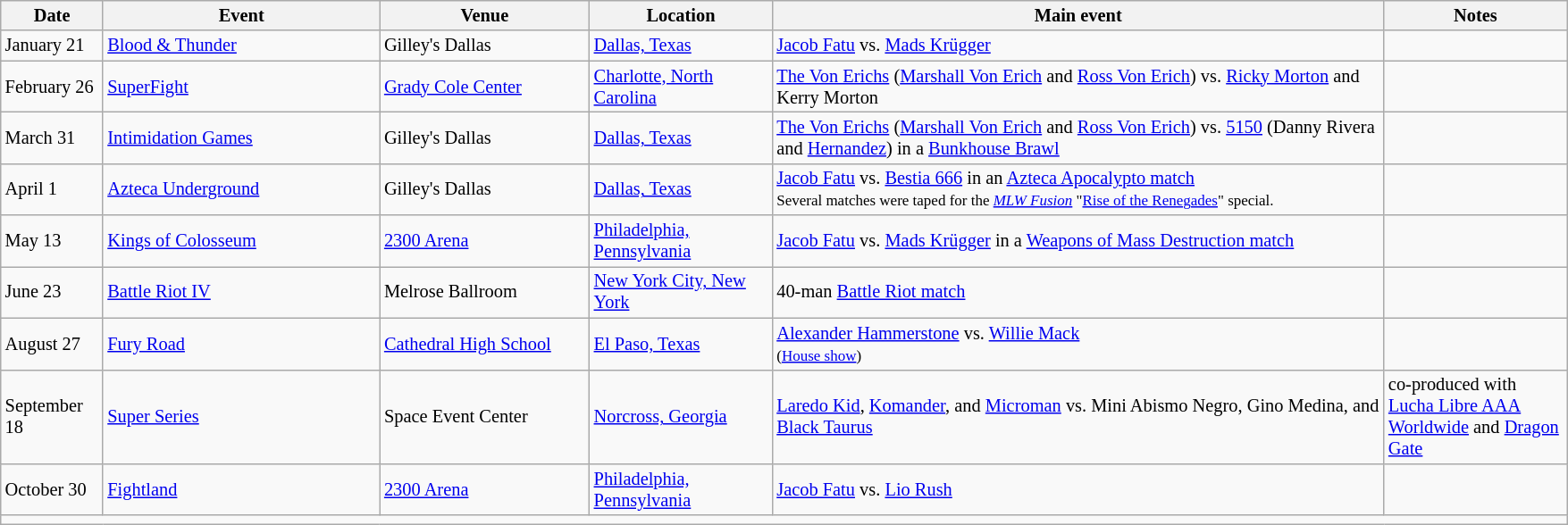<table class="sortable wikitable succession-box" style="font-size:85%; font-size:85%">
<tr>
<th scope="col" width="70">Date</th>
<th scope="col" width="200">Event</th>
<th scope="col" width="150">Venue</th>
<th scope="col" width="130">Location</th>
<th scope="col" width="450">Main event</th>
<th scope="col" width="130">Notes</th>
</tr>
<tr>
<td>January 21</td>
<td><a href='#'>Blood & Thunder</a></td>
<td>Gilley's Dallas</td>
<td><a href='#'>Dallas, Texas</a></td>
<td><a href='#'>Jacob Fatu</a> vs. <a href='#'>Mads Krügger</a></td>
<td></td>
</tr>
<tr>
<td>February 26</td>
<td><a href='#'>SuperFight</a></td>
<td><a href='#'>Grady Cole Center</a></td>
<td><a href='#'>Charlotte, North Carolina</a></td>
<td><a href='#'>The Von Erichs</a> (<a href='#'>Marshall Von Erich</a> and <a href='#'>Ross Von Erich</a>) vs. <a href='#'>Ricky Morton</a> and Kerry Morton</td>
<td></td>
</tr>
<tr>
<td>March 31</td>
<td><a href='#'>Intimidation Games</a></td>
<td>Gilley's Dallas</td>
<td><a href='#'>Dallas, Texas</a></td>
<td><a href='#'>The Von Erichs</a> (<a href='#'>Marshall Von Erich</a> and <a href='#'>Ross Von Erich</a>) vs. <a href='#'>5150</a> (Danny Rivera and <a href='#'>Hernandez</a>) in a <a href='#'>Bunkhouse Brawl</a></td>
<td></td>
</tr>
<tr>
<td>April 1</td>
<td><a href='#'>Azteca Underground</a></td>
<td>Gilley's Dallas</td>
<td><a href='#'>Dallas, Texas</a></td>
<td><a href='#'>Jacob Fatu</a> vs. <a href='#'>Bestia 666</a> in an <a href='#'>Azteca Apocalypto match</a><br><small>Several matches were taped for the <em><a href='#'>MLW Fusion</a></em> "<a href='#'>Rise of the Renegades</a>" special.<br></small></td>
<td></td>
</tr>
<tr>
<td>May 13</td>
<td><a href='#'>Kings of Colosseum</a></td>
<td><a href='#'>2300 Arena</a></td>
<td><a href='#'>Philadelphia, Pennsylvania</a></td>
<td><a href='#'>Jacob Fatu</a> vs. <a href='#'>Mads Krügger</a> in a <a href='#'>Weapons of Mass Destruction match</a></td>
<td></td>
</tr>
<tr>
<td>June 23</td>
<td><a href='#'>Battle Riot IV</a></td>
<td>Melrose Ballroom</td>
<td><a href='#'>New York City, New York</a></td>
<td>40-man <a href='#'>Battle Riot match</a></td>
<td></td>
</tr>
<tr>
<td>August 27</td>
<td><a href='#'>Fury Road</a></td>
<td><a href='#'>Cathedral High School</a></td>
<td><a href='#'>El Paso, Texas</a></td>
<td><a href='#'>Alexander Hammerstone</a> vs. <a href='#'>Willie Mack</a><br><small>(<a href='#'>House show</a>)<br></small></td>
<td></td>
</tr>
<tr>
<td>September 18</td>
<td><a href='#'>Super Series</a></td>
<td>Space Event Center</td>
<td><a href='#'>Norcross, Georgia</a></td>
<td><a href='#'>Laredo Kid</a>, <a href='#'>Komander</a>, and <a href='#'>Microman</a> vs. Mini Abismo Negro, Gino Medina, and <a href='#'>Black Taurus</a></td>
<td>co-produced with <a href='#'>Lucha Libre AAA Worldwide</a> and <a href='#'>Dragon Gate</a></td>
</tr>
<tr>
<td>October 30</td>
<td><a href='#'>Fightland</a></td>
<td><a href='#'>2300 Arena</a></td>
<td><a href='#'>Philadelphia, Pennsylvania</a></td>
<td><a href='#'>Jacob Fatu</a> vs. <a href='#'>Lio Rush</a></td>
<td></td>
</tr>
<tr>
<td colspan="6"></td>
</tr>
</table>
